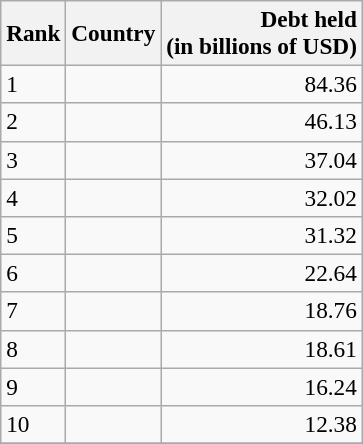<table class="wikitable sortable" style="font-size:97%;">
<tr>
<th style="text-align:left" data-sort-type="number">Rank</th>
<th style="text-align:left">Country</th>
<th style="text-align:right" data-sort-type="number">Debt held<br>(in billions of USD)</th>
</tr>
<tr ->
<td>1</td>
<td></td>
<td align="right">84.36</td>
</tr>
<tr>
<td>2</td>
<td></td>
<td align="right">46.13</td>
</tr>
<tr>
<td>3</td>
<td></td>
<td align="right">37.04</td>
</tr>
<tr>
<td>4</td>
<td></td>
<td align="right">32.02</td>
</tr>
<tr>
<td>5</td>
<td></td>
<td align="right">31.32</td>
</tr>
<tr>
<td>6</td>
<td></td>
<td align="right">22.64</td>
</tr>
<tr>
<td>7</td>
<td></td>
<td align="right">18.76</td>
</tr>
<tr>
<td>8</td>
<td></td>
<td align="right">18.61</td>
</tr>
<tr>
<td>9</td>
<td></td>
<td align="right">16.24</td>
</tr>
<tr>
<td>10</td>
<td></td>
<td align="right">12.38</td>
</tr>
<tr>
</tr>
</table>
